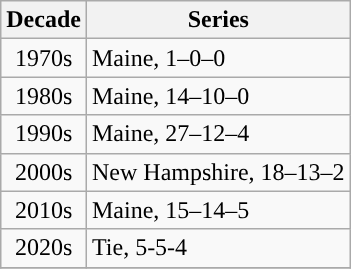<table class="wikitable">
<tr>
<th>Decade</th>
<th>Series</th>
</tr>
<tr>
<td style="text-align:center">1970s</td>
<td>Maine, 1–0–0</td>
</tr>
<tr>
<td style="text-align:center">1980s</td>
<td>Maine, 14–10–0</td>
</tr>
<tr>
<td style="text-align:center">1990s</td>
<td>Maine, 27–12–4</td>
</tr>
<tr>
<td style="text-align:center">2000s</td>
<td>New Hampshire, 18–13–2</td>
</tr>
<tr>
<td style="text-align:center">2010s</td>
<td>Maine, 15–14–5</td>
</tr>
<tr>
<td style="text-align:center">2020s</td>
<td style=color=gray">Tie, 5-5-4</td>
</tr>
<tr>
</tr>
</table>
